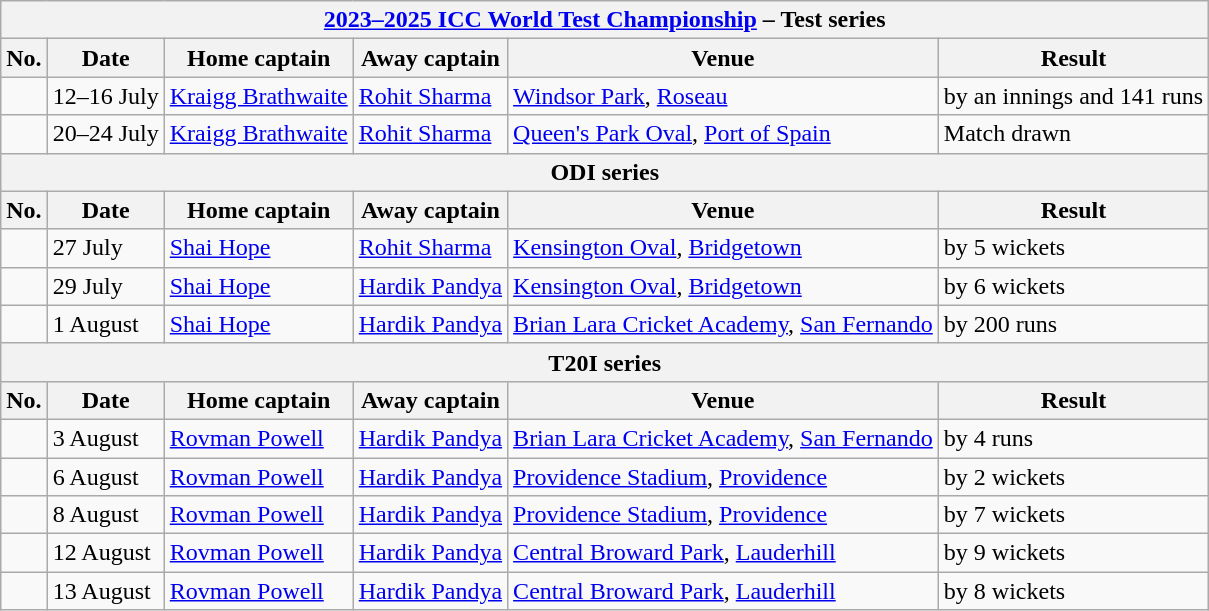<table class="wikitable">
<tr>
<th colspan="9"><a href='#'>2023–2025 ICC World Test Championship</a> – Test series</th>
</tr>
<tr>
<th>No.</th>
<th>Date</th>
<th>Home captain</th>
<th>Away captain</th>
<th>Venue</th>
<th>Result</th>
</tr>
<tr>
<td></td>
<td>12–16 July</td>
<td><a href='#'>Kraigg Brathwaite</a></td>
<td><a href='#'>Rohit Sharma</a></td>
<td><a href='#'>Windsor Park</a>, <a href='#'>Roseau</a></td>
<td> by an innings and 141 runs</td>
</tr>
<tr>
<td></td>
<td>20–24 July</td>
<td><a href='#'>Kraigg Brathwaite</a></td>
<td><a href='#'>Rohit Sharma</a></td>
<td><a href='#'>Queen's Park Oval</a>, <a href='#'>Port of Spain</a></td>
<td>Match drawn</td>
</tr>
<tr>
<th colspan="9">ODI series</th>
</tr>
<tr>
<th>No.</th>
<th>Date</th>
<th>Home captain</th>
<th>Away captain</th>
<th>Venue</th>
<th>Result</th>
</tr>
<tr>
<td></td>
<td>27 July</td>
<td><a href='#'>Shai Hope</a></td>
<td><a href='#'>Rohit Sharma</a></td>
<td><a href='#'>Kensington Oval</a>, <a href='#'>Bridgetown</a></td>
<td> by 5 wickets</td>
</tr>
<tr>
<td></td>
<td>29 July</td>
<td><a href='#'>Shai Hope</a></td>
<td><a href='#'>Hardik Pandya</a></td>
<td><a href='#'>Kensington Oval</a>, <a href='#'>Bridgetown</a></td>
<td> by 6 wickets</td>
</tr>
<tr>
<td></td>
<td>1 August</td>
<td><a href='#'>Shai Hope</a></td>
<td><a href='#'>Hardik Pandya</a></td>
<td><a href='#'>Brian Lara Cricket Academy</a>, <a href='#'>San Fernando</a></td>
<td> by 200 runs</td>
</tr>
<tr>
<th colspan="9">T20I series</th>
</tr>
<tr>
<th>No.</th>
<th>Date</th>
<th>Home captain</th>
<th>Away captain</th>
<th>Venue</th>
<th>Result</th>
</tr>
<tr>
<td></td>
<td>3 August</td>
<td><a href='#'>Rovman Powell</a></td>
<td><a href='#'>Hardik Pandya</a></td>
<td><a href='#'>Brian Lara Cricket Academy</a>, <a href='#'>San Fernando</a></td>
<td> by 4 runs</td>
</tr>
<tr>
<td></td>
<td>6 August</td>
<td><a href='#'>Rovman Powell</a></td>
<td><a href='#'>Hardik Pandya</a></td>
<td><a href='#'>Providence Stadium</a>, <a href='#'>Providence</a></td>
<td> by 2 wickets</td>
</tr>
<tr>
<td></td>
<td>8 August</td>
<td><a href='#'>Rovman Powell</a></td>
<td><a href='#'>Hardik Pandya</a></td>
<td><a href='#'>Providence Stadium</a>, <a href='#'>Providence</a></td>
<td> by 7 wickets</td>
</tr>
<tr>
<td></td>
<td>12 August</td>
<td><a href='#'>Rovman Powell</a></td>
<td><a href='#'>Hardik Pandya</a></td>
<td><a href='#'>Central Broward Park</a>, <a href='#'>Lauderhill</a></td>
<td> by 9 wickets</td>
</tr>
<tr>
<td></td>
<td>13 August</td>
<td><a href='#'>Rovman Powell</a></td>
<td><a href='#'>Hardik Pandya</a></td>
<td><a href='#'>Central Broward Park</a>, <a href='#'>Lauderhill</a></td>
<td> by 8 wickets</td>
</tr>
</table>
